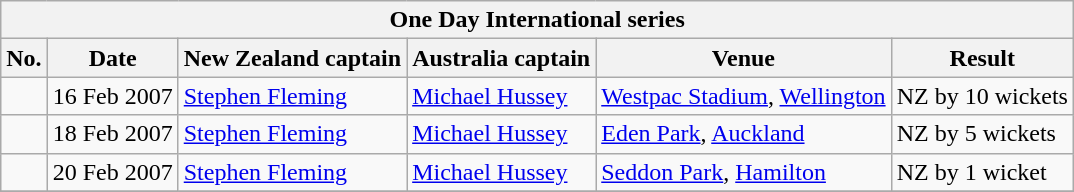<table class="wikitable">
<tr>
<th colspan="6">One Day International series</th>
</tr>
<tr>
<th>No.</th>
<th>Date</th>
<th>New Zealand captain</th>
<th>Australia captain</th>
<th>Venue</th>
<th>Result</th>
</tr>
<tr>
<td></td>
<td>16 Feb 2007</td>
<td><a href='#'>Stephen Fleming</a></td>
<td><a href='#'>Michael Hussey</a></td>
<td><a href='#'>Westpac Stadium</a>, <a href='#'>Wellington</a></td>
<td>NZ by 10 wickets</td>
</tr>
<tr>
<td></td>
<td>18 Feb 2007</td>
<td><a href='#'>Stephen Fleming</a></td>
<td><a href='#'>Michael Hussey</a></td>
<td><a href='#'>Eden Park</a>, <a href='#'>Auckland</a></td>
<td>NZ by 5 wickets</td>
</tr>
<tr>
<td></td>
<td>20 Feb 2007</td>
<td><a href='#'>Stephen Fleming</a></td>
<td><a href='#'>Michael Hussey</a></td>
<td><a href='#'>Seddon Park</a>, <a href='#'>Hamilton</a></td>
<td>NZ by 1 wicket</td>
</tr>
<tr>
</tr>
</table>
